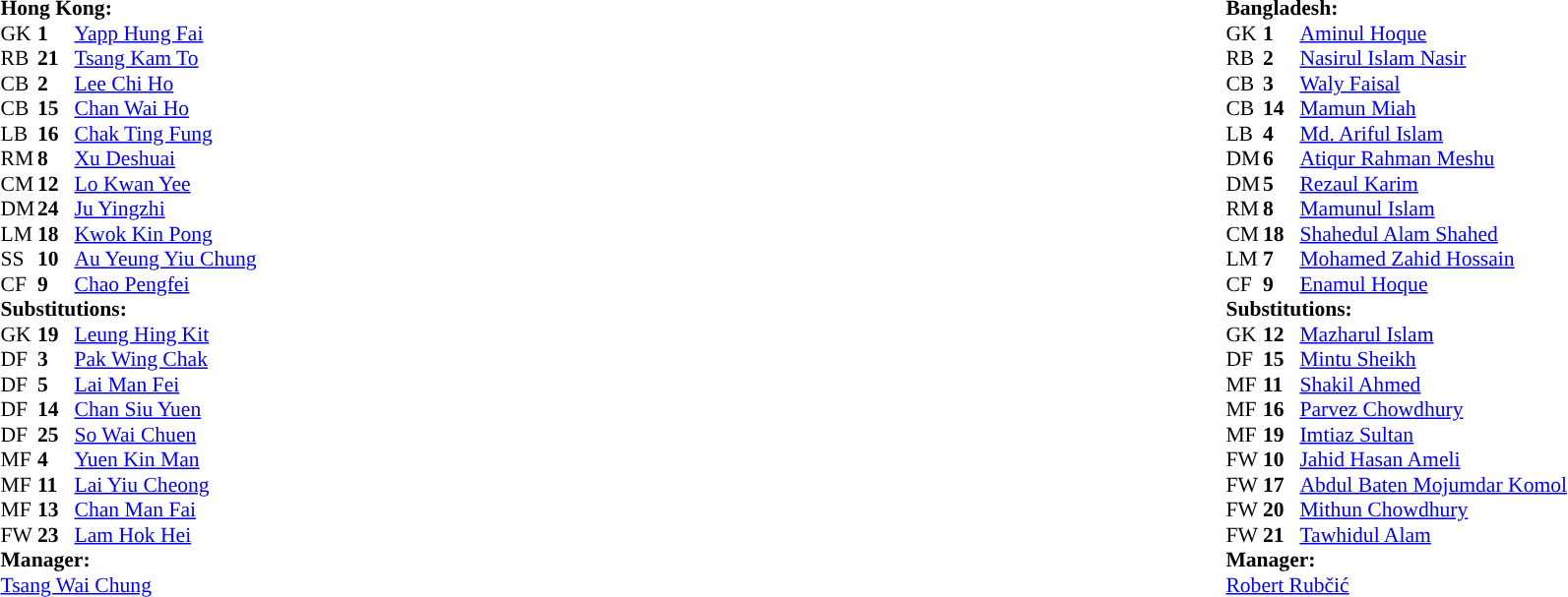<table style="width:100%;">
<tr>
<td style="vertical-align:top; width:50%;"><br><table style="font-size: 90%" cellspacing="0" cellpadding="0">
<tr>
<td colspan=4><strong>Hong Kong:</strong></td>
</tr>
<tr>
<th width=25></th>
<th width=25></th>
</tr>
<tr>
<td>GK</td>
<td><strong>1</strong></td>
<td><a href='#'>Yapp Hung Fai</a></td>
</tr>
<tr>
<td>RB</td>
<td><strong>21</strong></td>
<td><a href='#'>Tsang Kam To</a></td>
</tr>
<tr>
<td>CB</td>
<td><strong>2</strong></td>
<td><a href='#'>Lee Chi Ho</a></td>
</tr>
<tr>
<td>CB</td>
<td><strong>15</strong></td>
<td><a href='#'>Chan Wai Ho</a></td>
</tr>
<tr>
<td>LB</td>
<td><strong>16</strong></td>
<td><a href='#'>Chak Ting Fung</a></td>
<td></td>
<td></td>
</tr>
<tr>
<td>RM</td>
<td><strong>8</strong></td>
<td><a href='#'>Xu Deshuai</a></td>
</tr>
<tr>
<td>CM</td>
<td><strong>12</strong></td>
<td><a href='#'>Lo Kwan Yee</a></td>
</tr>
<tr>
<td>DM</td>
<td><strong>24</strong></td>
<td><a href='#'>Ju Yingzhi</a></td>
</tr>
<tr>
<td>LM</td>
<td><strong>18</strong></td>
<td><a href='#'>Kwok Kin Pong</a></td>
</tr>
<tr>
<td>SS</td>
<td><strong>10</strong></td>
<td><a href='#'>Au Yeung Yiu Chung</a></td>
<td></td>
<td></td>
</tr>
<tr>
<td>CF</td>
<td><strong>9</strong></td>
<td><a href='#'>Chao Pengfei</a></td>
</tr>
<tr>
<td colspan=3><strong>Substitutions:</strong></td>
</tr>
<tr>
<td>GK</td>
<td><strong>19</strong></td>
<td><a href='#'>Leung Hing Kit</a></td>
</tr>
<tr>
<td>DF</td>
<td><strong>3</strong></td>
<td><a href='#'>Pak Wing Chak</a></td>
</tr>
<tr>
<td>DF</td>
<td><strong>5</strong></td>
<td><a href='#'>Lai Man Fei</a></td>
</tr>
<tr>
<td>DF</td>
<td><strong>14</strong></td>
<td><a href='#'>Chan Siu Yuen</a></td>
</tr>
<tr>
<td>DF</td>
<td><strong>25</strong></td>
<td><a href='#'>So Wai Chuen</a></td>
</tr>
<tr>
<td>MF</td>
<td><strong>4</strong></td>
<td><a href='#'>Yuen Kin Man</a></td>
</tr>
<tr>
<td>MF</td>
<td><strong>11</strong></td>
<td><a href='#'>Lai Yiu Cheong</a></td>
</tr>
<tr>
<td>MF</td>
<td><strong>13</strong></td>
<td><a href='#'>Chan Man Fai</a></td>
<td></td>
<td></td>
</tr>
<tr>
<td>FW</td>
<td><strong>23</strong></td>
<td><a href='#'>Lam Hok Hei</a></td>
<td></td>
<td></td>
</tr>
<tr>
<td colspan=3><strong>Manager:</strong></td>
</tr>
<tr>
<td colspan=4><a href='#'>Tsang Wai Chung</a></td>
</tr>
</table>
</td>
<td valign="top"></td>
<td style="vertical-align:top; width:50%;"><br><table cellspacing="0" cellpadding="0" style="font-size:90%; margin:auto;">
<tr>
<td colspan=4><strong>Bangladesh:</strong></td>
</tr>
<tr>
<th width=25></th>
<th width=25></th>
</tr>
<tr>
<td>GK</td>
<td><strong>1</strong></td>
<td><a href='#'>Aminul Hoque</a></td>
</tr>
<tr>
<td>RB</td>
<td><strong>2</strong></td>
<td><a href='#'>Nasirul Islam Nasir</a></td>
</tr>
<tr>
<td>CB</td>
<td><strong>3</strong></td>
<td><a href='#'>Waly Faisal</a></td>
</tr>
<tr>
<td>CB</td>
<td><strong>14</strong></td>
<td><a href='#'>Mamun Miah</a></td>
</tr>
<tr>
<td>LB</td>
<td><strong>4</strong></td>
<td><a href='#'>Md. Ariful Islam</a></td>
</tr>
<tr>
<td>DM</td>
<td><strong>6</strong></td>
<td><a href='#'>Atiqur Rahman Meshu</a></td>
<td></td>
<td></td>
</tr>
<tr>
<td>DM</td>
<td><strong>5</strong></td>
<td><a href='#'>Rezaul Karim</a></td>
</tr>
<tr>
<td>RM</td>
<td><strong>8</strong></td>
<td><a href='#'>Mamunul Islam</a></td>
</tr>
<tr>
<td>CM</td>
<td><strong>18</strong></td>
<td><a href='#'>Shahedul Alam Shahed</a></td>
<td></td>
<td></td>
</tr>
<tr>
<td>LM</td>
<td><strong>7</strong></td>
<td><a href='#'>Mohamed Zahid Hossain</a></td>
</tr>
<tr>
<td>CF</td>
<td><strong>9</strong></td>
<td><a href='#'>Enamul Hoque</a></td>
<td></td>
<td></td>
</tr>
<tr>
<td colspan=3><strong>Substitutions:</strong></td>
</tr>
<tr>
<td>GK</td>
<td><strong>12</strong></td>
<td><a href='#'>Mazharul Islam</a></td>
</tr>
<tr>
<td>DF</td>
<td><strong>15</strong></td>
<td><a href='#'>Mintu Sheikh</a></td>
<td></td>
<td></td>
</tr>
<tr>
<td>MF</td>
<td><strong>11</strong></td>
<td><a href='#'>Shakil Ahmed</a></td>
<td></td>
<td></td>
</tr>
<tr>
<td>MF</td>
<td><strong>16</strong></td>
<td><a href='#'>Parvez Chowdhury</a></td>
</tr>
<tr>
<td>MF</td>
<td><strong>19</strong></td>
<td><a href='#'>Imtiaz Sultan</a></td>
</tr>
<tr>
<td>FW</td>
<td><strong>10</strong></td>
<td><a href='#'>Jahid Hasan Ameli</a></td>
</tr>
<tr>
<td>FW</td>
<td><strong>17</strong></td>
<td><a href='#'>Abdul Baten Mojumdar Komol</a></td>
</tr>
<tr>
<td>FW</td>
<td><strong>20</strong></td>
<td><a href='#'>Mithun Chowdhury</a></td>
<td></td>
<td></td>
</tr>
<tr>
<td>FW</td>
<td><strong>21</strong></td>
<td><a href='#'>Tawhidul Alam</a></td>
</tr>
<tr>
<td colspan=3><strong>Manager:</strong></td>
</tr>
<tr>
<td colspan=4> <a href='#'>Robert Rubčić</a></td>
</tr>
</table>
</td>
</tr>
</table>
